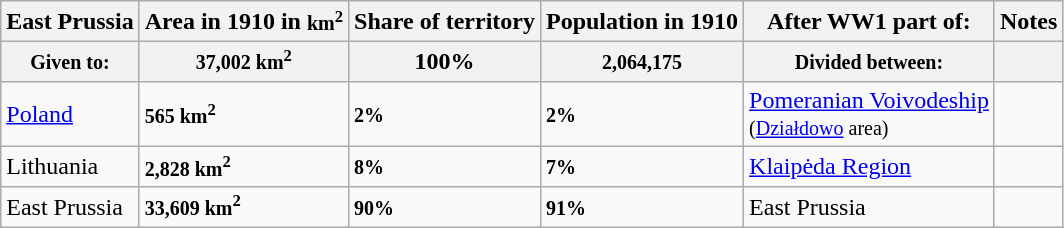<table class="wikitable">
<tr>
<th>East Prussia</th>
<th>Area in 1910 in <small>km<sup>2</sup></small></th>
<th>Share of territory</th>
<th>Population in 1910</th>
<th>After WW1 part of:</th>
<th>Notes</th>
</tr>
<tr>
<th><small>Given to:</small></th>
<th><small>37,002 km<sup>2</sup> </small></th>
<th>100%</th>
<th><small>2,064,175</small></th>
<th><small>Divided between:</small></th>
<th></th>
</tr>
<tr>
<td><a href='#'>Poland</a></td>
<td><strong><small>565 km<sup>2</sup></small></strong></td>
<td><strong><small>2%</small></strong></td>
<td><strong><small>2%</small></strong></td>
<td><a href='#'>Pomeranian Voivodeship</a><br><small>(<a href='#'>Działdowo</a> area)</small></td>
<td></td>
</tr>
<tr>
<td>Lithuania</td>
<td><strong><small>2,828 km<sup>2</sup></small></strong></td>
<td><strong><small>8%</small></strong></td>
<td><strong><small>7%</small></strong></td>
<td><a href='#'>Klaipėda Region</a></td>
<td></td>
</tr>
<tr>
<td>East Prussia</td>
<td><strong><small>33,609 km<sup>2</sup></small></strong></td>
<td><strong><small>90%</small></strong></td>
<td><strong><small>91%</small></strong></td>
<td>East Prussia</td>
<td></td>
</tr>
</table>
